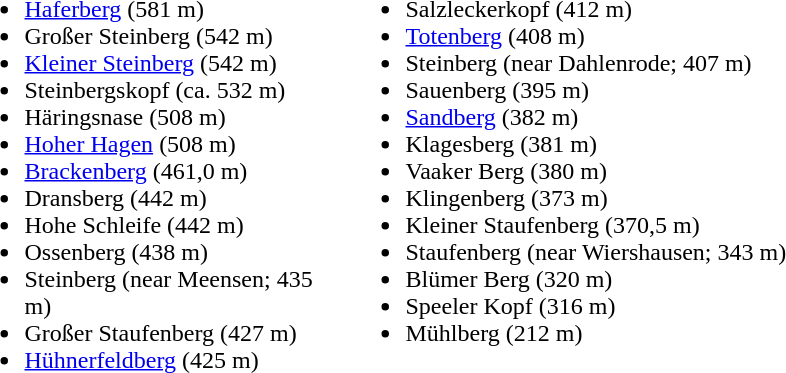<table>
<tr>
<td width = "250"><br><ul><li><a href='#'>Haferberg</a> (581 m)</li><li>Großer Steinberg (542 m)</li><li><a href='#'>Kleiner Steinberg</a> (542 m)</li><li>Steinbergskopf (ca. 532 m)</li><li>Häringsnase (508 m)</li><li><a href='#'>Hoher Hagen</a> (508 m)</li><li><a href='#'>Brackenberg</a> (461,0 m)</li><li>Dransberg (442 m)</li><li>Hohe Schleife (442 m)</li><li>Ossenberg (438 m)</li><li>Steinberg (near Meensen; 435 m)</li><li>Großer Staufenberg (427 m)</li><li><a href='#'>Hühnerfeldberg</a> (425 m)</li></ul></td>
<td valign=top><br><ul><li>Salzleckerkopf (412 m)</li><li><a href='#'>Totenberg</a> (408 m)</li><li>Steinberg (near Dahlenrode; 407 m)</li><li>Sauenberg (395 m)</li><li><a href='#'>Sandberg</a> (382 m)</li><li>Klagesberg (381 m)</li><li>Vaaker Berg (380 m)</li><li>Klingenberg (373 m)</li><li>Kleiner Staufenberg (370,5 m)</li><li>Staufenberg (near Wiershausen; 343 m)</li><li>Blümer Berg (320 m)</li><li>Speeler Kopf (316 m)</li><li>Mühlberg (212 m)</li></ul></td>
</tr>
</table>
